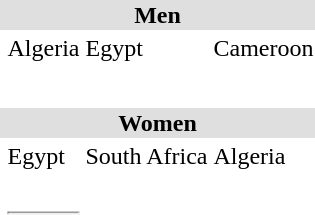<table>
<tr bgcolor="DFDFDF">
<td colspan="4" align="center"><strong>Men</strong></td>
</tr>
<tr>
<th scope=row style="text-align:left"></th>
<td> Algeria<br></td>
<td> Egypt<br></td>
<td> Cameroon<br></td>
</tr>
<tr>
<th scope=row style="text-align:left"></th>
<td></td>
<td></td>
<td></td>
</tr>
<tr>
<th scope=row style="text-align:left"></th>
<td></td>
<td></td>
<td></td>
</tr>
<tr>
<th scope=row style="text-align:left"></th>
<td></td>
<td></td>
<td></td>
</tr>
<tr>
<th scope=row style="text-align:left"></th>
<td></td>
<td></td>
<td></td>
</tr>
<tr>
<th scope=row style="text-align:left"></th>
<td></td>
<td></td>
<td></td>
</tr>
<tr>
<th scope=row style="text-align:left"></th>
<td></td>
<td></td>
<td></td>
</tr>
<tr>
<th scope=row style="text-align:left"></th>
<td></td>
<td></td>
<td></td>
</tr>
<tr bgcolor="DFDFDF">
<td colspan="4" align="center"><strong>Women</strong></td>
</tr>
<tr>
<th scope=row style="text-align:left"></th>
<td> Egypt<br></td>
<td> South Africa<br></td>
<td> Algeria<br></td>
</tr>
<tr>
<th scope=row style="text-align:left"></th>
<td></td>
<td></td>
<td></td>
</tr>
<tr>
<th scope=row style="text-align:left"></th>
<td></td>
<td></td>
<td></td>
</tr>
<tr>
<th scope=row style="text-align:left"></th>
<td></td>
<td></td>
<td></td>
</tr>
<tr>
<th scope=row style="text-align:left"></th>
<td></td>
<td></td>
<td></td>
</tr>
<tr>
<th scope=row style="text-align:left"></th>
<td><hr></td>
<td></td>
<td></td>
</tr>
</table>
